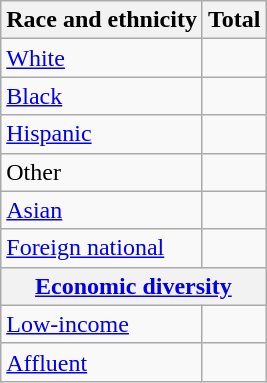<table class="wikitable floatright sortable collapsible"; text-align:right; font-size:80%;">
<tr>
<th>Race and ethnicity</th>
<th colspan="2" data-sort-type=number>Total</th>
</tr>
<tr>
<td><a href='#'>White</a></td>
<td align=right></td>
</tr>
<tr>
<td><a href='#'>Black</a></td>
<td align=right></td>
</tr>
<tr>
<td><a href='#'>Hispanic</a></td>
<td align=right></td>
</tr>
<tr>
<td>Other</td>
<td align=right></td>
</tr>
<tr>
<td><a href='#'>Asian</a></td>
<td align=right></td>
</tr>
<tr>
<td><a href='#'>Foreign national</a></td>
<td align=right></td>
</tr>
<tr>
<th colspan="4" data-sort-type=number><a href='#'>Economic diversity</a></th>
</tr>
<tr>
<td><a href='#'>Low-income</a></td>
<td align=right></td>
</tr>
<tr>
<td><a href='#'>Affluent</a></td>
<td align=right></td>
</tr>
</table>
